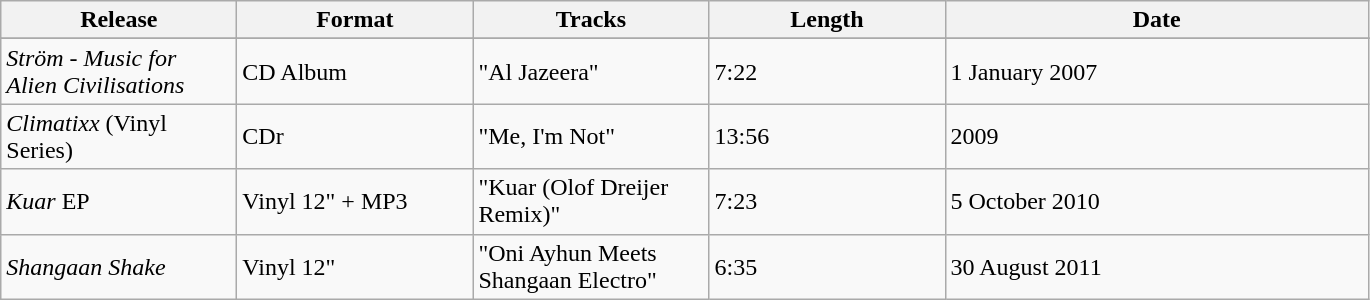<table class="wikitable" style="text-align:left;">
<tr>
<th style="width:150px;">Release</th>
<th style="width:150px;">Format</th>
<th style="width:150px;">Tracks</th>
<th style="width:150px;">Length</th>
<th style="width:275px;">Date</th>
</tr>
<tr style="background:#ddd;">
</tr>
<tr>
<td><em>Ström - Music for Alien Civilisations</em></td>
<td>CD Album</td>
<td>"Al Jazeera"</td>
<td>7:22</td>
<td>1 January 2007</td>
</tr>
<tr>
<td><em>Climatixx</em> (Vinyl Series)</td>
<td>CDr</td>
<td>"Me, I'm Not"</td>
<td>13:56</td>
<td>2009</td>
</tr>
<tr>
<td><em>Kuar</em> EP</td>
<td>Vinyl 12" + MP3</td>
<td>"Kuar (Olof Dreijer Remix)"</td>
<td>7:23</td>
<td>5 October 2010</td>
</tr>
<tr>
<td><em>Shangaan Shake</em></td>
<td>Vinyl 12"</td>
<td>"Oni Ayhun Meets Shangaan Electro"</td>
<td>6:35</td>
<td>30 August 2011</td>
</tr>
</table>
